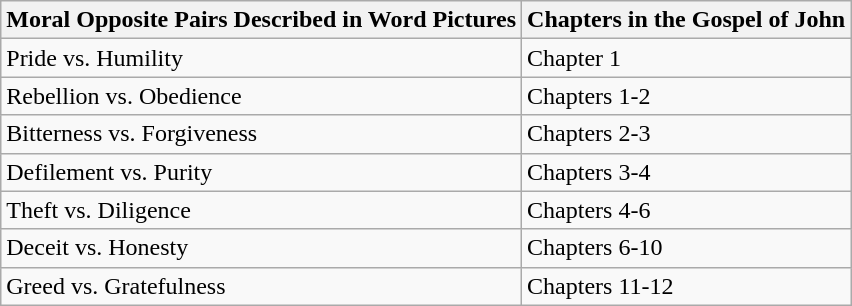<table class="wikitable">
<tr>
<th>Moral Opposite Pairs Described in Word Pictures</th>
<th>Chapters in the Gospel of John</th>
</tr>
<tr>
<td>Pride vs. Humility</td>
<td>Chapter 1</td>
</tr>
<tr>
<td>Rebellion vs. Obedience</td>
<td>Chapters 1-2</td>
</tr>
<tr>
<td>Bitterness vs. Forgiveness</td>
<td>Chapters 2-3</td>
</tr>
<tr>
<td>Defilement vs. Purity</td>
<td>Chapters 3-4</td>
</tr>
<tr>
<td>Theft vs. Diligence</td>
<td>Chapters 4-6</td>
</tr>
<tr>
<td>Deceit vs. Honesty</td>
<td>Chapters 6-10</td>
</tr>
<tr>
<td>Greed vs. Gratefulness</td>
<td>Chapters 11-12</td>
</tr>
</table>
